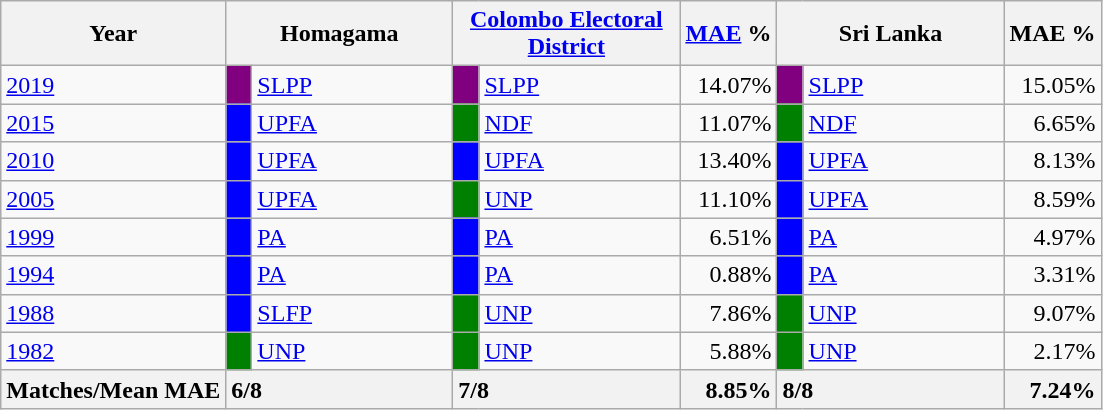<table class="wikitable">
<tr>
<th>Year</th>
<th colspan="2" width="144px">Homagama</th>
<th colspan="2" width="144px"><a href='#'>Colombo Electoral District</a></th>
<th><a href='#'>MAE</a> %</th>
<th colspan="2" width="144px">Sri Lanka</th>
<th>MAE %</th>
</tr>
<tr>
<td><a href='#'>2019</a></td>
<td style="background-color:purple;" width="10px"></td>
<td style="text-align:left;"><a href='#'>SLPP</a></td>
<td style="background-color:purple;" width="10px"></td>
<td style="text-align:left;"><a href='#'>SLPP</a></td>
<td style="text-align:right;">14.07%</td>
<td style="background-color:purple;" width="10px"></td>
<td style="text-align:left;"><a href='#'>SLPP</a></td>
<td style="text-align:right;">15.05%</td>
</tr>
<tr>
<td><a href='#'>2015</a></td>
<td style="background-color:blue;" width="10px"></td>
<td style="text-align:left;"><a href='#'>UPFA</a></td>
<td style="background-color:green;" width="10px"></td>
<td style="text-align:left;"><a href='#'>NDF</a></td>
<td style="text-align:right;">11.07%</td>
<td style="background-color:green;" width="10px"></td>
<td style="text-align:left;"><a href='#'>NDF</a></td>
<td style="text-align:right;">6.65%</td>
</tr>
<tr>
<td><a href='#'>2010</a></td>
<td style="background-color:blue;" width="10px"></td>
<td style="text-align:left;"><a href='#'>UPFA</a></td>
<td style="background-color:blue;" width="10px"></td>
<td style="text-align:left;"><a href='#'>UPFA</a></td>
<td style="text-align:right;">13.40%</td>
<td style="background-color:blue;" width="10px"></td>
<td style="text-align:left;"><a href='#'>UPFA</a></td>
<td style="text-align:right;">8.13%</td>
</tr>
<tr>
<td><a href='#'>2005</a></td>
<td style="background-color:blue;" width="10px"></td>
<td style="text-align:left;"><a href='#'>UPFA</a></td>
<td style="background-color:green;" width="10px"></td>
<td style="text-align:left;"><a href='#'>UNP</a></td>
<td style="text-align:right;">11.10%</td>
<td style="background-color:blue;" width="10px"></td>
<td style="text-align:left;"><a href='#'>UPFA</a></td>
<td style="text-align:right;">8.59%</td>
</tr>
<tr>
<td><a href='#'>1999</a></td>
<td style="background-color:blue;" width="10px"></td>
<td style="text-align:left;"><a href='#'>PA</a></td>
<td style="background-color:blue;" width="10px"></td>
<td style="text-align:left;"><a href='#'>PA</a></td>
<td style="text-align:right;">6.51%</td>
<td style="background-color:blue;" width="10px"></td>
<td style="text-align:left;"><a href='#'>PA</a></td>
<td style="text-align:right;">4.97%</td>
</tr>
<tr>
<td><a href='#'>1994</a></td>
<td style="background-color:blue;" width="10px"></td>
<td style="text-align:left;"><a href='#'>PA</a></td>
<td style="background-color:blue;" width="10px"></td>
<td style="text-align:left;"><a href='#'>PA</a></td>
<td style="text-align:right;">0.88%</td>
<td style="background-color:blue;" width="10px"></td>
<td style="text-align:left;"><a href='#'>PA</a></td>
<td style="text-align:right;">3.31%</td>
</tr>
<tr>
<td><a href='#'>1988</a></td>
<td style="background-color:blue;" width="10px"></td>
<td style="text-align:left;"><a href='#'>SLFP</a></td>
<td style="background-color:green;" width="10px"></td>
<td style="text-align:left;"><a href='#'>UNP</a></td>
<td style="text-align:right;">7.86%</td>
<td style="background-color:green;" width="10px"></td>
<td style="text-align:left;"><a href='#'>UNP</a></td>
<td style="text-align:right;">9.07%</td>
</tr>
<tr>
<td><a href='#'>1982</a></td>
<td style="background-color:green;" width="10px"></td>
<td style="text-align:left;"><a href='#'>UNP</a></td>
<td style="background-color:green;" width="10px"></td>
<td style="text-align:left;"><a href='#'>UNP</a></td>
<td style="text-align:right;">5.88%</td>
<td style="background-color:green;" width="10px"></td>
<td style="text-align:left;"><a href='#'>UNP</a></td>
<td style="text-align:right;">2.17%</td>
</tr>
<tr>
<th>Matches/Mean MAE</th>
<th style="text-align:left;"colspan="2" width="144px">6/8</th>
<th style="text-align:left;"colspan="2" width="144px">7/8</th>
<th style="text-align:right;">8.85%</th>
<th style="text-align:left;"colspan="2" width="144px">8/8</th>
<th style="text-align:right;">7.24%</th>
</tr>
</table>
